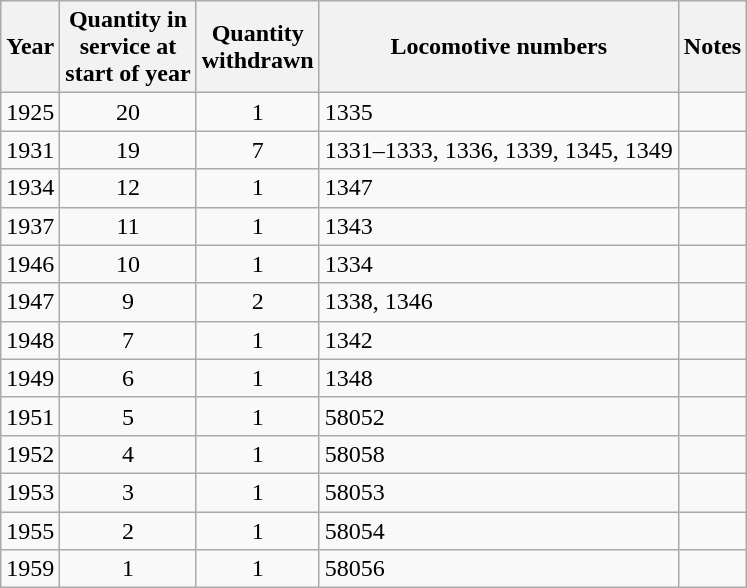<table class="wikitable collapsible collapsed" style=text-align:center>
<tr>
<th>Year</th>
<th>Quantity in<br>service at<br>start of year</th>
<th>Quantity<br>withdrawn</th>
<th>Locomotive numbers</th>
<th>Notes</th>
</tr>
<tr>
<td>1925</td>
<td>20</td>
<td>1</td>
<td align=left>1335</td>
<td align=left></td>
</tr>
<tr>
<td>1931</td>
<td>19</td>
<td>7</td>
<td align=left>1331–1333, 1336, 1339, 1345, 1349</td>
<td align=left></td>
</tr>
<tr>
<td>1934</td>
<td>12</td>
<td>1</td>
<td align=left>1347</td>
<td align=left></td>
</tr>
<tr>
<td>1937</td>
<td>11</td>
<td>1</td>
<td align=left>1343</td>
<td align=left></td>
</tr>
<tr>
<td>1946</td>
<td>10</td>
<td>1</td>
<td align=left>1334</td>
<td align=left></td>
</tr>
<tr>
<td>1947</td>
<td>9</td>
<td>2</td>
<td align=left>1338, 1346</td>
<td align=left></td>
</tr>
<tr>
<td>1948</td>
<td>7</td>
<td>1</td>
<td align=left>1342</td>
<td align=left></td>
</tr>
<tr>
<td>1949</td>
<td>6</td>
<td>1</td>
<td align=left>1348</td>
<td align=left></td>
</tr>
<tr>
<td>1951</td>
<td>5</td>
<td>1</td>
<td align=left>58052</td>
<td align=left></td>
</tr>
<tr>
<td>1952</td>
<td>4</td>
<td>1</td>
<td align=left>58058</td>
<td align=left></td>
</tr>
<tr>
<td>1953</td>
<td>3</td>
<td>1</td>
<td align=left>58053</td>
<td align=left></td>
</tr>
<tr>
<td>1955</td>
<td>2</td>
<td>1</td>
<td align=left>58054</td>
<td align=left></td>
</tr>
<tr>
<td>1959</td>
<td>1</td>
<td>1</td>
<td align=left>58056</td>
<td align=left></td>
</tr>
</table>
